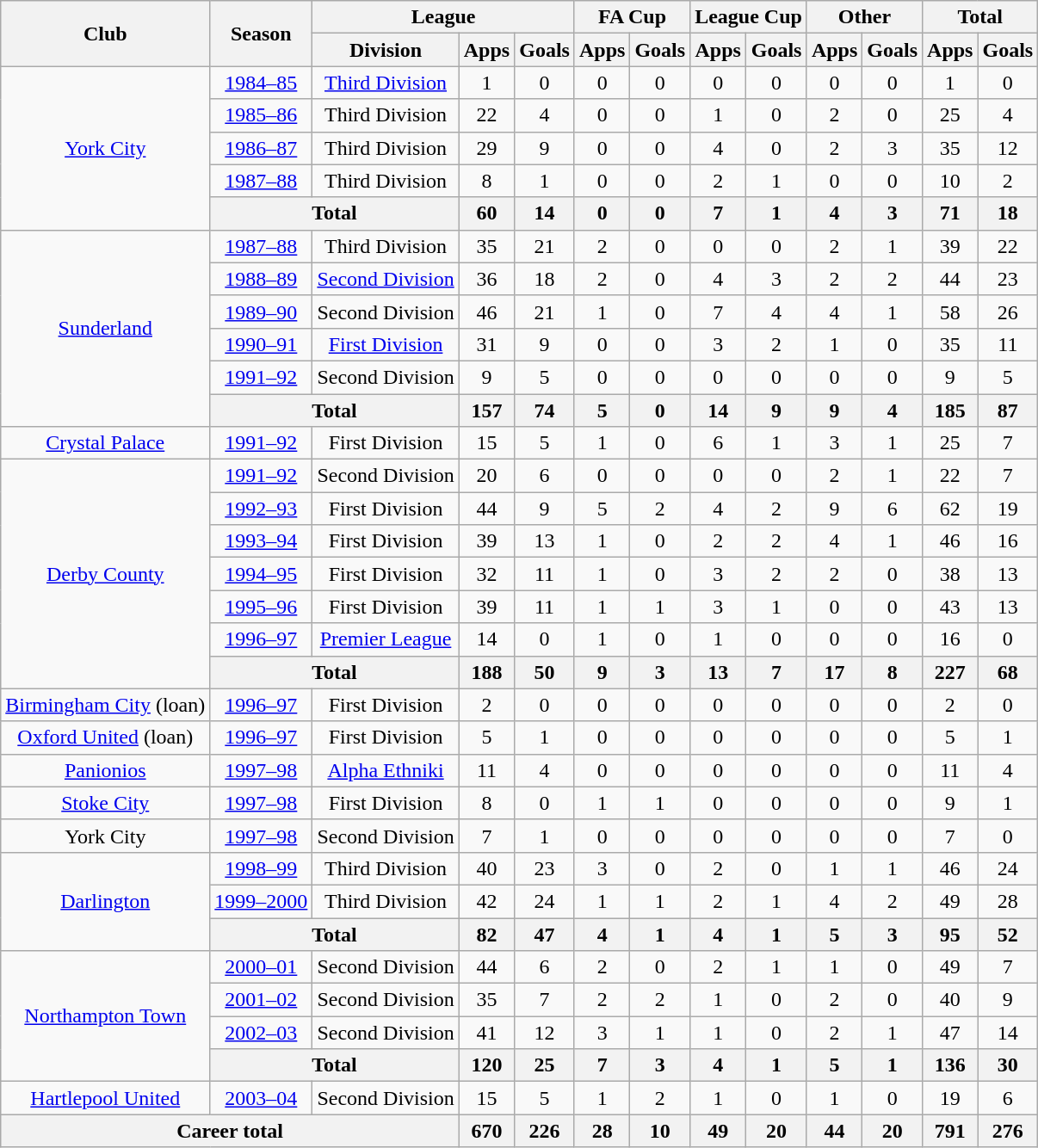<table class="wikitable" style="text-align:center">
<tr>
<th rowspan="2">Club</th>
<th rowspan="2">Season</th>
<th colspan="3">League</th>
<th colspan="2">FA Cup</th>
<th colspan="2">League Cup</th>
<th colspan="2">Other</th>
<th colspan="2">Total</th>
</tr>
<tr>
<th>Division</th>
<th>Apps</th>
<th>Goals</th>
<th>Apps</th>
<th>Goals</th>
<th>Apps</th>
<th>Goals</th>
<th>Apps</th>
<th>Goals</th>
<th>Apps</th>
<th>Goals</th>
</tr>
<tr>
<td rowspan="5"><a href='#'>York City</a></td>
<td><a href='#'>1984–85</a></td>
<td><a href='#'>Third Division</a></td>
<td>1</td>
<td>0</td>
<td>0</td>
<td>0</td>
<td>0</td>
<td>0</td>
<td>0</td>
<td>0</td>
<td>1</td>
<td>0</td>
</tr>
<tr>
<td><a href='#'>1985–86</a></td>
<td>Third Division</td>
<td>22</td>
<td>4</td>
<td>0</td>
<td>0</td>
<td>1</td>
<td>0</td>
<td>2</td>
<td>0</td>
<td>25</td>
<td>4</td>
</tr>
<tr>
<td><a href='#'>1986–87</a></td>
<td>Third Division</td>
<td>29</td>
<td>9</td>
<td>0</td>
<td>0</td>
<td>4</td>
<td>0</td>
<td>2</td>
<td>3</td>
<td>35</td>
<td>12</td>
</tr>
<tr>
<td><a href='#'>1987–88</a></td>
<td>Third Division</td>
<td>8</td>
<td>1</td>
<td>0</td>
<td>0</td>
<td>2</td>
<td>1</td>
<td>0</td>
<td>0</td>
<td>10</td>
<td>2</td>
</tr>
<tr>
<th colspan="2">Total</th>
<th>60</th>
<th>14</th>
<th>0</th>
<th>0</th>
<th>7</th>
<th>1</th>
<th>4</th>
<th>3</th>
<th>71</th>
<th>18</th>
</tr>
<tr>
<td rowspan="6"><a href='#'>Sunderland</a></td>
<td><a href='#'>1987–88</a></td>
<td>Third Division</td>
<td>35</td>
<td>21</td>
<td>2</td>
<td>0</td>
<td>0</td>
<td>0</td>
<td>2</td>
<td>1</td>
<td>39</td>
<td>22</td>
</tr>
<tr>
<td><a href='#'>1988–89</a></td>
<td><a href='#'>Second Division</a></td>
<td>36</td>
<td>18</td>
<td>2</td>
<td>0</td>
<td>4</td>
<td>3</td>
<td>2</td>
<td>2</td>
<td>44</td>
<td>23</td>
</tr>
<tr>
<td><a href='#'>1989–90</a></td>
<td>Second Division</td>
<td>46</td>
<td>21</td>
<td>1</td>
<td>0</td>
<td>7</td>
<td>4</td>
<td>4</td>
<td>1</td>
<td>58</td>
<td>26</td>
</tr>
<tr>
<td><a href='#'>1990–91</a></td>
<td><a href='#'>First Division</a></td>
<td>31</td>
<td>9</td>
<td>0</td>
<td>0</td>
<td>3</td>
<td>2</td>
<td>1</td>
<td>0</td>
<td>35</td>
<td>11</td>
</tr>
<tr>
<td><a href='#'>1991–92</a></td>
<td>Second Division</td>
<td>9</td>
<td>5</td>
<td>0</td>
<td>0</td>
<td>0</td>
<td>0</td>
<td>0</td>
<td>0</td>
<td>9</td>
<td>5</td>
</tr>
<tr>
<th colspan="2">Total</th>
<th>157</th>
<th>74</th>
<th>5</th>
<th>0</th>
<th>14</th>
<th>9</th>
<th>9</th>
<th>4</th>
<th>185</th>
<th>87</th>
</tr>
<tr>
<td><a href='#'>Crystal Palace</a></td>
<td><a href='#'>1991–92</a></td>
<td>First Division</td>
<td>15</td>
<td>5</td>
<td>1</td>
<td>0</td>
<td>6</td>
<td>1</td>
<td>3</td>
<td>1</td>
<td>25</td>
<td>7</td>
</tr>
<tr>
<td rowspan="7"><a href='#'>Derby County</a></td>
<td><a href='#'>1991–92</a></td>
<td>Second Division</td>
<td>20</td>
<td>6</td>
<td>0</td>
<td>0</td>
<td>0</td>
<td>0</td>
<td>2</td>
<td>1</td>
<td>22</td>
<td>7</td>
</tr>
<tr>
<td><a href='#'>1992–93</a></td>
<td>First Division</td>
<td>44</td>
<td>9</td>
<td>5</td>
<td>2</td>
<td>4</td>
<td>2</td>
<td>9</td>
<td>6</td>
<td>62</td>
<td>19</td>
</tr>
<tr>
<td><a href='#'>1993–94</a></td>
<td>First Division</td>
<td>39</td>
<td>13</td>
<td>1</td>
<td>0</td>
<td>2</td>
<td>2</td>
<td>4</td>
<td>1</td>
<td>46</td>
<td>16</td>
</tr>
<tr>
<td><a href='#'>1994–95</a></td>
<td>First Division</td>
<td>32</td>
<td>11</td>
<td>1</td>
<td>0</td>
<td>3</td>
<td>2</td>
<td>2</td>
<td>0</td>
<td>38</td>
<td>13</td>
</tr>
<tr>
<td><a href='#'>1995–96</a></td>
<td>First Division</td>
<td>39</td>
<td>11</td>
<td>1</td>
<td>1</td>
<td>3</td>
<td>1</td>
<td>0</td>
<td>0</td>
<td>43</td>
<td>13</td>
</tr>
<tr>
<td><a href='#'>1996–97</a></td>
<td><a href='#'>Premier League</a></td>
<td>14</td>
<td>0</td>
<td>1</td>
<td>0</td>
<td>1</td>
<td>0</td>
<td>0</td>
<td>0</td>
<td>16</td>
<td>0</td>
</tr>
<tr>
<th colspan="2">Total</th>
<th>188</th>
<th>50</th>
<th>9</th>
<th>3</th>
<th>13</th>
<th>7</th>
<th>17</th>
<th>8</th>
<th>227</th>
<th>68</th>
</tr>
<tr>
<td><a href='#'>Birmingham City</a> (loan)</td>
<td><a href='#'>1996–97</a></td>
<td>First Division</td>
<td>2</td>
<td>0</td>
<td>0</td>
<td>0</td>
<td>0</td>
<td>0</td>
<td>0</td>
<td>0</td>
<td>2</td>
<td>0</td>
</tr>
<tr>
<td><a href='#'>Oxford United</a> (loan)</td>
<td><a href='#'>1996–97</a></td>
<td>First Division</td>
<td>5</td>
<td>1</td>
<td>0</td>
<td>0</td>
<td>0</td>
<td>0</td>
<td>0</td>
<td>0</td>
<td>5</td>
<td>1</td>
</tr>
<tr>
<td><a href='#'>Panionios</a></td>
<td><a href='#'>1997–98</a></td>
<td><a href='#'>Alpha Ethniki</a></td>
<td>11</td>
<td>4</td>
<td>0</td>
<td>0</td>
<td>0</td>
<td>0</td>
<td>0</td>
<td>0</td>
<td>11</td>
<td>4</td>
</tr>
<tr>
<td><a href='#'>Stoke City</a></td>
<td><a href='#'>1997–98</a></td>
<td>First Division</td>
<td>8</td>
<td>0</td>
<td>1</td>
<td>1</td>
<td>0</td>
<td>0</td>
<td>0</td>
<td>0</td>
<td>9</td>
<td>1</td>
</tr>
<tr>
<td>York City</td>
<td><a href='#'>1997–98</a></td>
<td>Second Division</td>
<td>7</td>
<td>1</td>
<td>0</td>
<td>0</td>
<td>0</td>
<td>0</td>
<td>0</td>
<td>0</td>
<td>7</td>
<td>0</td>
</tr>
<tr>
<td rowspan="3"><a href='#'>Darlington</a></td>
<td><a href='#'>1998–99</a></td>
<td>Third Division</td>
<td>40</td>
<td>23</td>
<td>3</td>
<td>0</td>
<td>2</td>
<td>0</td>
<td>1</td>
<td>1</td>
<td>46</td>
<td>24</td>
</tr>
<tr>
<td><a href='#'>1999–2000</a></td>
<td>Third Division</td>
<td>42</td>
<td>24</td>
<td>1</td>
<td>1</td>
<td>2</td>
<td>1</td>
<td>4</td>
<td>2</td>
<td>49</td>
<td>28</td>
</tr>
<tr>
<th colspan="2">Total</th>
<th>82</th>
<th>47</th>
<th>4</th>
<th>1</th>
<th>4</th>
<th>1</th>
<th>5</th>
<th>3</th>
<th>95</th>
<th>52</th>
</tr>
<tr>
<td rowspan="4"><a href='#'>Northampton Town</a></td>
<td><a href='#'>2000–01</a></td>
<td>Second Division</td>
<td>44</td>
<td>6</td>
<td>2</td>
<td>0</td>
<td>2</td>
<td>1</td>
<td>1</td>
<td>0</td>
<td>49</td>
<td>7</td>
</tr>
<tr>
<td><a href='#'>2001–02</a></td>
<td>Second Division</td>
<td>35</td>
<td>7</td>
<td>2</td>
<td>2</td>
<td>1</td>
<td>0</td>
<td>2</td>
<td>0</td>
<td>40</td>
<td>9</td>
</tr>
<tr>
<td><a href='#'>2002–03</a></td>
<td>Second Division</td>
<td>41</td>
<td>12</td>
<td>3</td>
<td>1</td>
<td>1</td>
<td>0</td>
<td>2</td>
<td>1</td>
<td>47</td>
<td>14</td>
</tr>
<tr>
<th colspan="2">Total</th>
<th>120</th>
<th>25</th>
<th>7</th>
<th>3</th>
<th>4</th>
<th>1</th>
<th>5</th>
<th>1</th>
<th>136</th>
<th>30</th>
</tr>
<tr>
<td><a href='#'>Hartlepool United</a></td>
<td><a href='#'>2003–04</a></td>
<td>Second Division</td>
<td>15</td>
<td>5</td>
<td>1</td>
<td>2</td>
<td>1</td>
<td>0</td>
<td>1</td>
<td>0</td>
<td>19</td>
<td>6</td>
</tr>
<tr>
<th colspan="3">Career total</th>
<th>670</th>
<th>226</th>
<th>28</th>
<th>10</th>
<th>49</th>
<th>20</th>
<th>44</th>
<th>20</th>
<th>791</th>
<th>276</th>
</tr>
</table>
